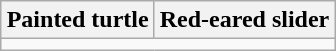<table class="wikitable plainrowheaders" style="margin: 1em auto; text-align: center;">
<tr>
<th scope="col">Painted turtle</th>
<th scope="col">Red-eared slider</th>
</tr>
<tr>
<td style="border: 0;"></td>
<td style="border: 0;"></td>
</tr>
</table>
